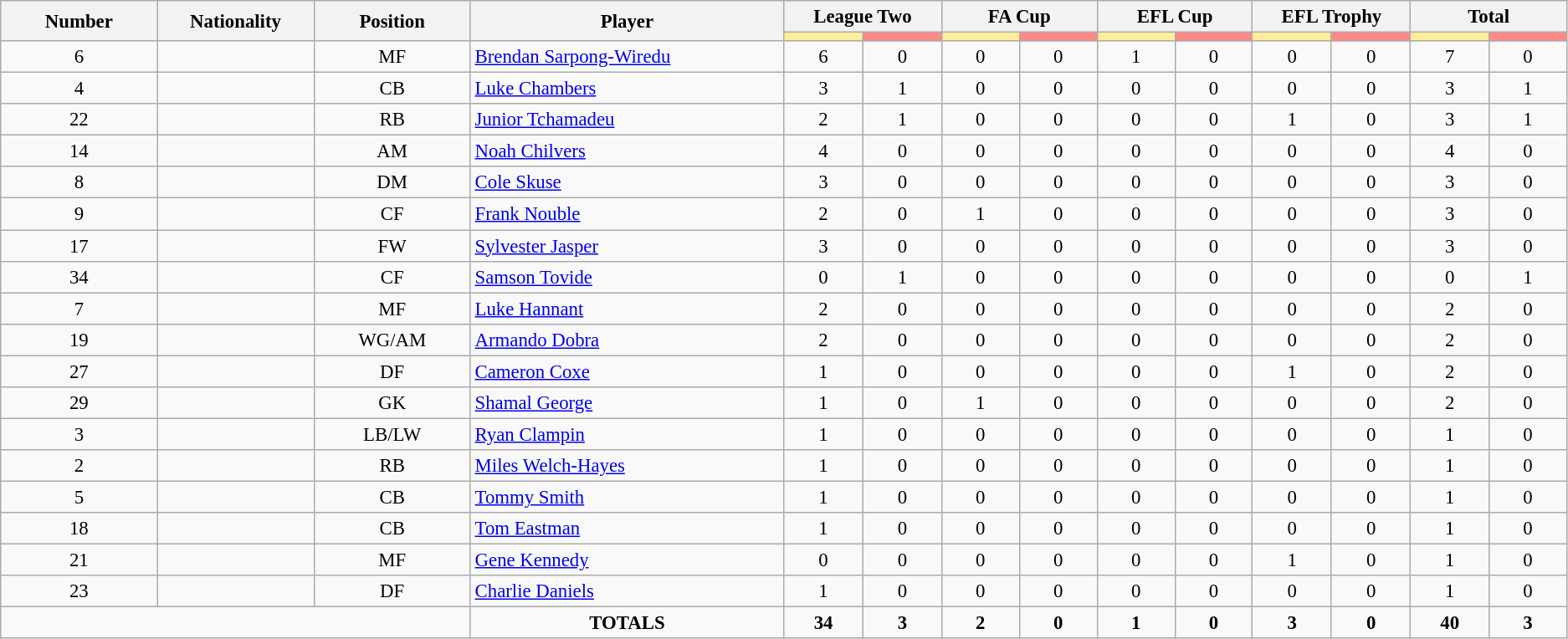<table class="wikitable" style="font-size: 95%; text-align: center;">
<tr>
<th rowspan="2" width="10%" align="center">Number</th>
<th rowspan="2" width="10%" align="center">Nationality</th>
<th rowspan="2" width="10%" align="center">Position</th>
<th rowspan="2" width="20%" align="center">Player</th>
<th colspan="2" align="center">League Two</th>
<th colspan="2" align="center">FA Cup</th>
<th colspan="2" align="center">EFL Cup</th>
<th colspan="2" align="center">EFL Trophy</th>
<th colspan="2" align="center">Total</th>
</tr>
<tr>
<th width=60 style="background: #FFEE99"></th>
<th width=60 style="background: #FF8888"></th>
<th width=60 style="background: #FFEE99"></th>
<th width=60 style="background: #FF8888"></th>
<th width=60 style="background: #FFEE99"></th>
<th width=60 style="background: #FF8888"></th>
<th width=60 style="background: #FFEE99"></th>
<th width=60 style="background: #FF8888"></th>
<th width=60 style="background: #FFEE99"></th>
<th width=60 style="background: #FF8888"></th>
</tr>
<tr>
<td>6</td>
<td></td>
<td>MF</td>
<td align="left"><a href='#'>Brendan Sarpong-Wiredu</a></td>
<td>6</td>
<td>0</td>
<td>0</td>
<td>0</td>
<td>1</td>
<td>0</td>
<td>0</td>
<td>0</td>
<td>7</td>
<td>0</td>
</tr>
<tr>
<td>4</td>
<td></td>
<td>CB</td>
<td align="left"><a href='#'>Luke Chambers</a></td>
<td>3</td>
<td>1</td>
<td>0</td>
<td>0</td>
<td>0</td>
<td>0</td>
<td>0</td>
<td>0</td>
<td>3</td>
<td>1</td>
</tr>
<tr>
<td>22</td>
<td></td>
<td>RB</td>
<td align="left"><a href='#'>Junior Tchamadeu</a></td>
<td>2</td>
<td>1</td>
<td>0</td>
<td>0</td>
<td>0</td>
<td>0</td>
<td>1</td>
<td>0</td>
<td>3</td>
<td>1</td>
</tr>
<tr>
<td>14</td>
<td></td>
<td>AM</td>
<td align="left"><a href='#'>Noah Chilvers</a></td>
<td>4</td>
<td>0</td>
<td>0</td>
<td>0</td>
<td>0</td>
<td>0</td>
<td>0</td>
<td>0</td>
<td>4</td>
<td>0</td>
</tr>
<tr>
<td>8</td>
<td></td>
<td>DM</td>
<td align="left"><a href='#'>Cole Skuse</a></td>
<td>3</td>
<td>0</td>
<td>0</td>
<td>0</td>
<td>0</td>
<td>0</td>
<td>0</td>
<td>0</td>
<td>3</td>
<td>0</td>
</tr>
<tr>
<td>9</td>
<td></td>
<td>CF</td>
<td align="left"><a href='#'>Frank Nouble</a></td>
<td>2</td>
<td>0</td>
<td>1</td>
<td>0</td>
<td>0</td>
<td>0</td>
<td>0</td>
<td>0</td>
<td>3</td>
<td>0</td>
</tr>
<tr>
<td>17</td>
<td></td>
<td>FW</td>
<td align="left"><a href='#'>Sylvester Jasper</a></td>
<td>3</td>
<td>0</td>
<td>0</td>
<td>0</td>
<td>0</td>
<td>0</td>
<td>0</td>
<td>0</td>
<td>3</td>
<td>0</td>
</tr>
<tr>
<td>34</td>
<td></td>
<td>CF</td>
<td align="left"><a href='#'>Samson Tovide</a></td>
<td>0</td>
<td>1</td>
<td>0</td>
<td>0</td>
<td>0</td>
<td>0</td>
<td>0</td>
<td>0</td>
<td>0</td>
<td>1</td>
</tr>
<tr>
<td>7</td>
<td></td>
<td>MF</td>
<td align="left"><a href='#'>Luke Hannant</a></td>
<td>2</td>
<td>0</td>
<td>0</td>
<td>0</td>
<td>0</td>
<td>0</td>
<td>0</td>
<td>0</td>
<td>2</td>
<td>0</td>
</tr>
<tr>
<td>19</td>
<td></td>
<td>WG/AM</td>
<td align="left"><a href='#'>Armando Dobra</a></td>
<td>2</td>
<td>0</td>
<td>0</td>
<td>0</td>
<td>0</td>
<td>0</td>
<td>0</td>
<td>0</td>
<td>2</td>
<td>0</td>
</tr>
<tr>
<td>27</td>
<td></td>
<td>DF</td>
<td align="left"><a href='#'>Cameron Coxe</a></td>
<td>1</td>
<td>0</td>
<td>0</td>
<td>0</td>
<td>0</td>
<td>0</td>
<td>1</td>
<td>0</td>
<td>2</td>
<td>0</td>
</tr>
<tr>
<td>29</td>
<td></td>
<td>GK</td>
<td align="left"><a href='#'>Shamal George</a></td>
<td>1</td>
<td>0</td>
<td>1</td>
<td>0</td>
<td>0</td>
<td>0</td>
<td>0</td>
<td>0</td>
<td>2</td>
<td>0</td>
</tr>
<tr>
<td>3</td>
<td></td>
<td>LB/LW</td>
<td align="left"><a href='#'>Ryan Clampin</a></td>
<td>1</td>
<td>0</td>
<td>0</td>
<td>0</td>
<td>0</td>
<td>0</td>
<td>0</td>
<td>0</td>
<td>1</td>
<td>0</td>
</tr>
<tr>
<td>2</td>
<td></td>
<td>RB</td>
<td align="left"><a href='#'>Miles Welch-Hayes</a></td>
<td>1</td>
<td>0</td>
<td>0</td>
<td>0</td>
<td>0</td>
<td>0</td>
<td>0</td>
<td>0</td>
<td>1</td>
<td>0</td>
</tr>
<tr>
<td>5</td>
<td></td>
<td>CB</td>
<td align="left"><a href='#'>Tommy Smith</a></td>
<td>1</td>
<td>0</td>
<td>0</td>
<td>0</td>
<td>0</td>
<td>0</td>
<td>0</td>
<td>0</td>
<td>1</td>
<td>0</td>
</tr>
<tr>
<td>18</td>
<td></td>
<td>CB</td>
<td align="left"><a href='#'>Tom Eastman</a></td>
<td>1</td>
<td>0</td>
<td>0</td>
<td>0</td>
<td>0</td>
<td>0</td>
<td>0</td>
<td>0</td>
<td>1</td>
<td>0</td>
</tr>
<tr>
<td>21</td>
<td></td>
<td>MF</td>
<td align="left"><a href='#'>Gene Kennedy</a></td>
<td>0</td>
<td>0</td>
<td>0</td>
<td>0</td>
<td>0</td>
<td>0</td>
<td>1</td>
<td>0</td>
<td>1</td>
<td>0</td>
</tr>
<tr>
<td>23</td>
<td></td>
<td>DF</td>
<td align="left"><a href='#'>Charlie Daniels</a></td>
<td>1</td>
<td>0</td>
<td>0</td>
<td>0</td>
<td>0</td>
<td>0</td>
<td>0</td>
<td>0</td>
<td>1</td>
<td>0</td>
</tr>
<tr>
<td colspan="3"></td>
<td><strong>TOTALS</strong></td>
<td><strong>34</strong></td>
<td><strong>3</strong></td>
<td><strong>2</strong></td>
<td><strong>0</strong></td>
<td><strong>1</strong></td>
<td><strong>0</strong></td>
<td><strong>3</strong></td>
<td><strong>0</strong></td>
<td><strong>40</strong></td>
<td><strong>3</strong></td>
</tr>
</table>
